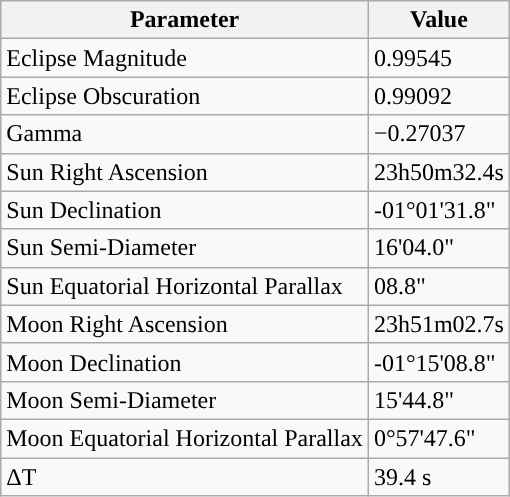<table class="wikitable">
<tr>
<th>Parameter</th>
<th>Value</th>
</tr>
<tr>
<td>Eclipse Magnitude</td>
<td>0.99545</td>
</tr>
<tr>
<td>Eclipse Obscuration</td>
<td>0.99092</td>
</tr>
<tr>
<td>Gamma</td>
<td>−0.27037</td>
</tr>
<tr>
<td>Sun Right Ascension</td>
<td>23h50m32.4s</td>
</tr>
<tr>
<td>Sun Declination</td>
<td>-01°01'31.8"</td>
</tr>
<tr>
<td>Sun Semi-Diameter</td>
<td>16'04.0"</td>
</tr>
<tr>
<td>Sun Equatorial Horizontal Parallax</td>
<td>08.8"</td>
</tr>
<tr>
<td>Moon Right Ascension</td>
<td>23h51m02.7s</td>
</tr>
<tr>
<td>Moon Declination</td>
<td>-01°15'08.8"</td>
</tr>
<tr>
<td>Moon Semi-Diameter</td>
<td>15'44.8"</td>
</tr>
<tr>
<td>Moon Equatorial Horizontal Parallax</td>
<td>0°57'47.6"</td>
</tr>
<tr>
<td>ΔT</td>
<td>39.4 s</td>
</tr>
</table>
